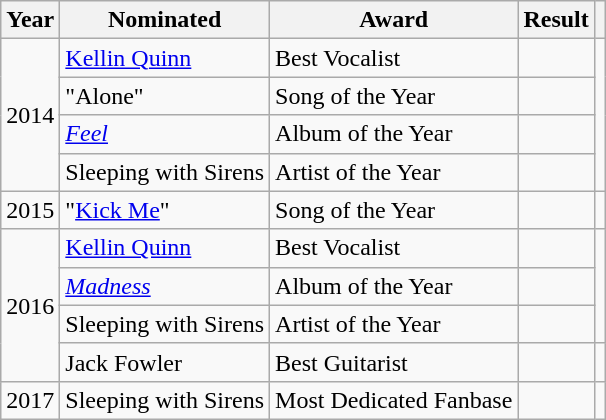<table class="wikitable">
<tr>
<th>Year</th>
<th>Nominated</th>
<th>Award</th>
<th>Result</th>
<th></th>
</tr>
<tr>
<td rowspan="4">2014</td>
<td><a href='#'>Kellin Quinn</a></td>
<td>Best Vocalist</td>
<td></td>
<td style="text-align:center;" rowspan="4"></td>
</tr>
<tr>
<td>"Alone"</td>
<td>Song of the Year</td>
<td></td>
</tr>
<tr>
<td><em><a href='#'>Feel</a></em></td>
<td>Album of the Year</td>
<td></td>
</tr>
<tr>
<td>Sleeping with Sirens</td>
<td>Artist of the Year</td>
<td></td>
</tr>
<tr>
<td>2015</td>
<td>"<a href='#'>Kick Me</a>"</td>
<td>Song of the Year</td>
<td></td>
<td style="text-align:center;"></td>
</tr>
<tr>
<td rowspan="4">2016</td>
<td><a href='#'>Kellin Quinn</a></td>
<td>Best Vocalist</td>
<td></td>
<td style="text-align:center;" rowspan="3"></td>
</tr>
<tr>
<td><em><a href='#'>Madness</a></em></td>
<td>Album of the Year</td>
<td></td>
</tr>
<tr>
<td>Sleeping with Sirens</td>
<td>Artist of the Year</td>
<td></td>
</tr>
<tr>
<td>Jack Fowler</td>
<td>Best Guitarist</td>
<td></td>
<td style="text-align:center;"></td>
</tr>
<tr>
<td>2017</td>
<td>Sleeping with Sirens</td>
<td>Most Dedicated Fanbase</td>
<td></td>
<td style="text-align:center;"></td>
</tr>
</table>
